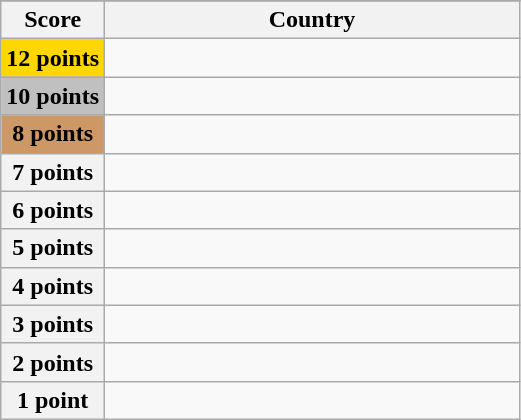<table class="wikitable">
<tr>
</tr>
<tr>
<th scope="col" width="20%">Score</th>
<th scope="col">Country</th>
</tr>
<tr>
<th scope="row" style="background:gold">12 points</th>
<td></td>
</tr>
<tr>
<th scope="row" style="background:silver">10 points</th>
<td></td>
</tr>
<tr>
<th scope="row" style="background:#CC9966">8 points</th>
<td></td>
</tr>
<tr>
<th scope="row">7 points</th>
<td></td>
</tr>
<tr>
<th scope="row">6 points</th>
<td></td>
</tr>
<tr>
<th scope="row">5 points</th>
<td></td>
</tr>
<tr>
<th scope="row">4 points</th>
<td></td>
</tr>
<tr>
<th scope="row">3 points</th>
<td></td>
</tr>
<tr>
<th scope="row">2 points</th>
<td></td>
</tr>
<tr>
<th scope="row">1 point</th>
<td></td>
</tr>
</table>
